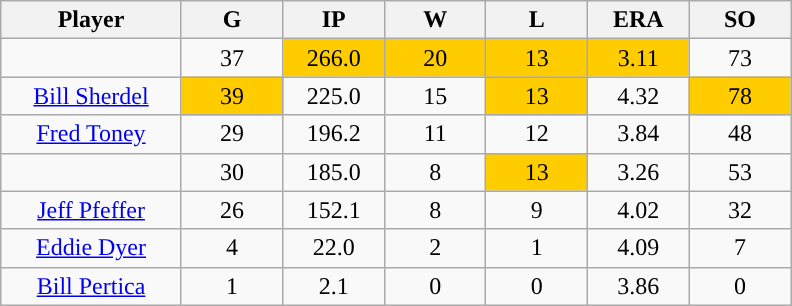<table class="wikitable sortable">
<tr>
<th bgcolor="#DDDDFF" width="16%">Player</th>
<th bgcolor="#DDDDFF" width="9%">G</th>
<th bgcolor="#DDDDFF" width="9%">IP</th>
<th bgcolor="#DDDDFF" width="9%">W</th>
<th bgcolor="#DDDDFF" width="9%">L</th>
<th bgcolor="#DDDDFF" width="9%">ERA</th>
<th bgcolor="#DDDDFF" width="9%">SO</th>
</tr>
<tr align="center">
<td></td>
<td>37</td>
<td style="background:#fc0;">266.0</td>
<td style="background:#fc0;">20</td>
<td style="background:#fc0;">13</td>
<td style="background:#fc0;">3.11</td>
<td>73</td>
</tr>
<tr align="center">
<td><a href='#'>Bill Sherdel</a></td>
<td style="background:#fc0;">39</td>
<td>225.0</td>
<td>15</td>
<td style="background:#fc0;">13</td>
<td>4.32</td>
<td style="background:#fc0;">78</td>
</tr>
<tr align="center">
<td><a href='#'>Fred Toney</a></td>
<td>29</td>
<td>196.2</td>
<td>11</td>
<td>12</td>
<td>3.84</td>
<td>48</td>
</tr>
<tr align="center">
<td></td>
<td>30</td>
<td>185.0</td>
<td>8</td>
<td style="background:#fc0;">13</td>
<td>3.26</td>
<td>53</td>
</tr>
<tr align="center">
<td><a href='#'>Jeff Pfeffer</a></td>
<td>26</td>
<td>152.1</td>
<td>8</td>
<td>9</td>
<td>4.02</td>
<td>32</td>
</tr>
<tr align="center">
<td><a href='#'>Eddie Dyer</a></td>
<td>4</td>
<td>22.0</td>
<td>2</td>
<td>1</td>
<td>4.09</td>
<td>7</td>
</tr>
<tr align="center">
<td><a href='#'>Bill Pertica</a></td>
<td>1</td>
<td>2.1</td>
<td>0</td>
<td>0</td>
<td>3.86</td>
<td>0</td>
</tr>
</table>
